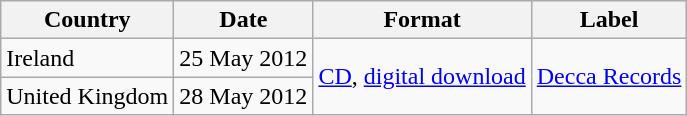<table class="wikitable">
<tr>
<th>Country</th>
<th>Date</th>
<th>Format</th>
<th>Label</th>
</tr>
<tr>
<td>Ireland</td>
<td>25 May 2012</td>
<td rowspan="2"><a href='#'>CD</a>, <a href='#'>digital download</a></td>
<td rowspan="2"><a href='#'>Decca Records</a></td>
</tr>
<tr>
<td>United Kingdom</td>
<td>28 May 2012</td>
</tr>
</table>
